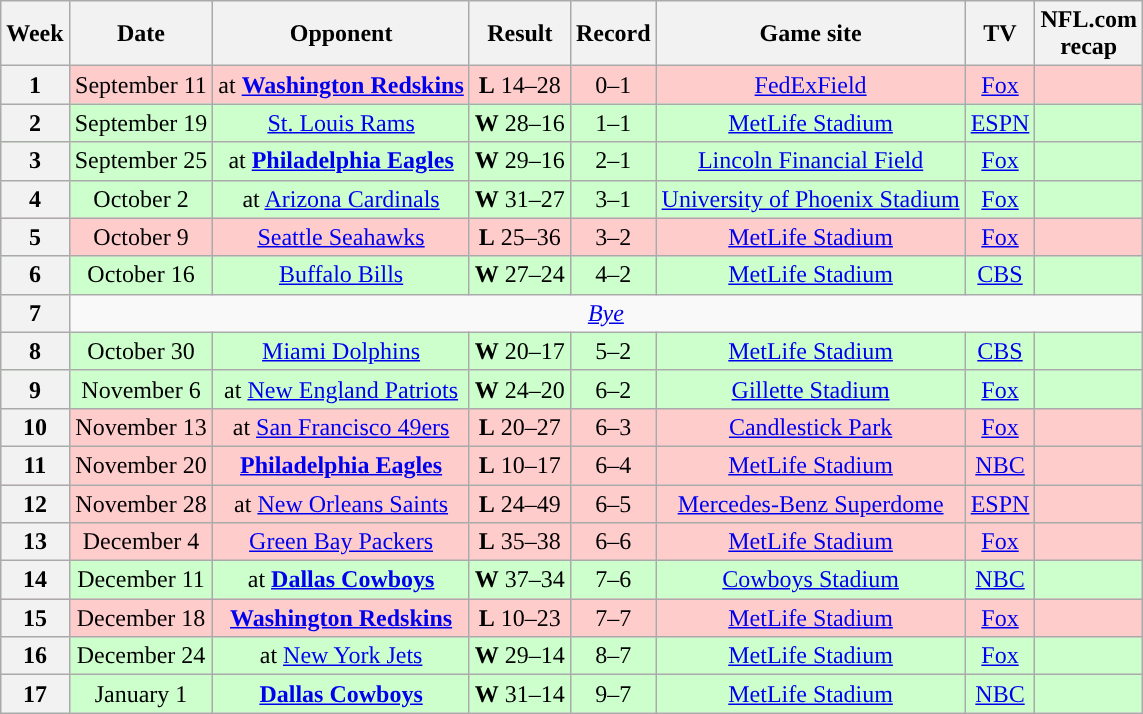<table class="wikitable" style="text-align:center">
<tr>
<th>Week</th>
<th>Date</th>
<th>Opponent</th>
<th>Result</th>
<th>Record</th>
<th>Game site</th>
<th>TV</th>
<th>NFL.com<br>recap</th>
</tr>
<tr style="background:#fcc">
<th>1</th>
<td style="text-align:center;">September 11</td>
<td style="text-align:center;">at <strong><a href='#'>Washington Redskins</a></strong></td>
<td style="text-align:center;"><strong>L</strong> 14–28</td>
<td style="text-align:center;">0–1</td>
<td style="text-align:center;"><a href='#'>FedExField</a></td>
<td style="text-align:center;"><a href='#'>Fox</a></td>
<td style="text-align:center;"></td>
</tr>
<tr style="background:#cfc">
<th>2</th>
<td style="text-align:center;">September 19</td>
<td style="text-align:center;"><a href='#'>St. Louis Rams</a></td>
<td style="text-align:center;"><strong>W</strong> 28–16</td>
<td style="text-align:center;">1–1</td>
<td style="text-align:center;"><a href='#'>MetLife Stadium</a></td>
<td style="text-align:center;"><a href='#'>ESPN</a></td>
<td style="text-align:center;"></td>
</tr>
<tr style="background:#cfc">
<th>3</th>
<td style="text-align:center;">September 25</td>
<td style="text-align:center;">at <strong><a href='#'>Philadelphia Eagles</a></strong></td>
<td style="text-align:center;"><strong>W</strong> 29–16</td>
<td style="text-align:center;">2–1</td>
<td style="text-align:center;"><a href='#'>Lincoln Financial Field</a></td>
<td style="text-align:center;"><a href='#'>Fox</a></td>
<td style="text-align:center;"></td>
</tr>
<tr style="background:#cfc">
<th>4</th>
<td style="text-align:center;">October 2</td>
<td style="text-align:center;">at <a href='#'>Arizona Cardinals</a></td>
<td style="text-align:center;"><strong>W</strong> 31–27</td>
<td style="text-align:center;">3–1</td>
<td style="text-align:center;"><a href='#'>University of Phoenix Stadium</a></td>
<td style="text-align:center;"><a href='#'>Fox</a></td>
<td style="text-align:center;"></td>
</tr>
<tr style="background:#fcc">
<th>5</th>
<td style="text-align:center;">October 9</td>
<td style="text-align:center;"><a href='#'>Seattle Seahawks</a></td>
<td style="text-align:center;"><strong>L</strong> 25–36</td>
<td style="text-align:center;">3–2</td>
<td style="text-align:center;"><a href='#'>MetLife Stadium</a></td>
<td style="text-align:center;"><a href='#'>Fox</a></td>
<td style="text-align:center;"></td>
</tr>
<tr style="background:#cfc">
<th>6</th>
<td style="text-align:center;">October 16</td>
<td style="text-align:center;"><a href='#'>Buffalo Bills</a></td>
<td style="text-align:center;"><strong>W</strong> 27–24</td>
<td style="text-align:center;">4–2</td>
<td style="text-align:center;"><a href='#'>MetLife Stadium</a></td>
<td style="text-align:center;"><a href='#'>CBS</a></td>
<td style="text-align:center;"></td>
</tr>
<tr>
<th>7</th>
<td colspan="8" style="text-align:center;"><em><a href='#'>Bye</a></em></td>
</tr>
<tr style="background:#cfc">
<th>8</th>
<td style="text-align:center;">October 30</td>
<td style="text-align:center;"><a href='#'>Miami Dolphins</a></td>
<td style="text-align:center;"><strong>W</strong> 20–17</td>
<td style="text-align:center;">5–2</td>
<td style="text-align:center;"><a href='#'>MetLife Stadium</a></td>
<td style="text-align:center;"><a href='#'>CBS</a></td>
<td style="text-align:center;"></td>
</tr>
<tr style="background:#cfc">
<th>9</th>
<td style="text-align:center;">November 6</td>
<td style="text-align:center;">at <a href='#'>New England Patriots</a></td>
<td style="text-align:center;"><strong>W</strong> 24–20</td>
<td style="text-align:center;">6–2</td>
<td style="text-align:center;"><a href='#'>Gillette Stadium</a></td>
<td style="text-align:center;"><a href='#'>Fox</a></td>
<td style="text-align:center;"></td>
</tr>
<tr style="background:#fcc">
<th>10</th>
<td style="text-align:center;">November 13</td>
<td style="text-align:center;">at <a href='#'>San Francisco 49ers</a></td>
<td style="text-align:center;"><strong>L</strong> 20–27</td>
<td style="text-align:center;">6–3</td>
<td style="text-align:center;"><a href='#'>Candlestick Park</a></td>
<td style="text-align:center;"><a href='#'>Fox</a></td>
<td style="text-align:center;"></td>
</tr>
<tr style="background:#fcc">
<th>11</th>
<td style="text-align:center;">November 20</td>
<td style="text-align:center;"><strong><a href='#'>Philadelphia Eagles</a></strong></td>
<td style="text-align:center;"><strong>L</strong> 10–17</td>
<td style="text-align:center;">6–4</td>
<td style="text-align:center;"><a href='#'>MetLife Stadium</a></td>
<td style="text-align:center;"><a href='#'>NBC</a></td>
<td style="text-align:center;"></td>
</tr>
<tr style="background:#fcc">
<th>12</th>
<td style="text-align:center;">November 28</td>
<td style="text-align:center;">at <a href='#'>New Orleans Saints</a></td>
<td style="text-align:center;"><strong>L</strong> 24–49</td>
<td style="text-align:center;">6–5</td>
<td style="text-align:center;"><a href='#'>Mercedes-Benz Superdome</a></td>
<td style="text-align:center;"><a href='#'>ESPN</a></td>
<td style="text-align:center;"></td>
</tr>
<tr style="background:#fcc">
<th>13</th>
<td style="text-align:center;">December 4</td>
<td style="text-align:center;"><a href='#'>Green Bay Packers</a></td>
<td style="text-align:center;"><strong>L</strong> 35–38</td>
<td style="text-align:center;">6–6</td>
<td style="text-align:center;"><a href='#'>MetLife Stadium</a></td>
<td style="text-align:center;"><a href='#'>Fox</a></td>
<td style="text-align:center;"></td>
</tr>
<tr style="background:#cfc">
<th>14</th>
<td style="text-align:center;">December 11</td>
<td style="text-align:center;">at <strong><a href='#'>Dallas Cowboys</a></strong></td>
<td style="text-align:center;"><strong>W</strong> 37–34</td>
<td style="text-align:center;">7–6</td>
<td style="text-align:center;"><a href='#'>Cowboys Stadium</a></td>
<td style="text-align:center;"><a href='#'>NBC</a></td>
<td style="text-align:center;"></td>
</tr>
<tr style="background:#fcc">
<th>15</th>
<td style="text-align:center;">December 18</td>
<td style="text-align:center;"><strong><a href='#'>Washington Redskins</a></strong></td>
<td style="text-align:center;"><strong>L</strong> 10–23</td>
<td style="text-align:center;">7–7</td>
<td style="text-align:center;"><a href='#'>MetLife Stadium</a></td>
<td style="text-align:center;"><a href='#'>Fox</a></td>
<td style="text-align:center;"></td>
</tr>
<tr style="background:#cfc">
<th>16</th>
<td style="text-align:center;">December 24</td>
<td style="text-align:center;">at <a href='#'>New York Jets</a></td>
<td style="text-align:center;"><strong>W</strong> 29–14</td>
<td style="text-align:center;">8–7</td>
<td style="text-align:center;"><a href='#'>MetLife Stadium</a></td>
<td style="text-align:center;"><a href='#'>Fox</a></td>
<td style="text-align:center;"></td>
</tr>
<tr style="background:#cfc">
<th>17</th>
<td style="text-align:center;">January 1</td>
<td style="text-align:center;"><strong><a href='#'>Dallas Cowboys</a></strong></td>
<td style="text-align:center;"><strong>W</strong> 31–14</td>
<td style="text-align:center;">9–7</td>
<td style="text-align:center;"><a href='#'>MetLife Stadium</a></td>
<td style="text-align:center;"><a href='#'>NBC</a></td>
<td style="text-align:center;"></td>
</tr>
</table>
